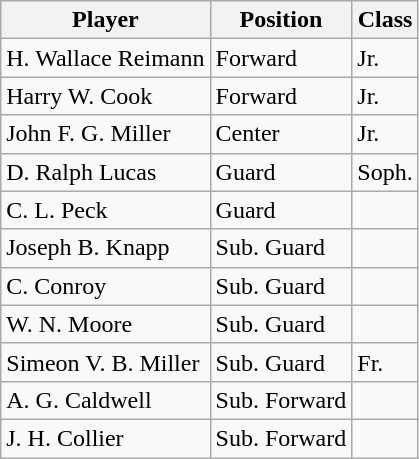<table class="wikitable sortable">
<tr>
<th>Player</th>
<th>Position</th>
<th>Class</th>
</tr>
<tr>
<td>H. Wallace Reimann</td>
<td>Forward</td>
<td>Jr.</td>
</tr>
<tr>
<td>Harry W. Cook</td>
<td>Forward</td>
<td>Jr.</td>
</tr>
<tr>
<td>John F. G. Miller</td>
<td>Center</td>
<td>Jr.</td>
</tr>
<tr>
<td>D. Ralph Lucas</td>
<td>Guard</td>
<td>Soph.</td>
</tr>
<tr>
<td>C. L. Peck</td>
<td>Guard</td>
<td></td>
</tr>
<tr>
<td>Joseph B. Knapp</td>
<td>Sub. Guard</td>
<td></td>
</tr>
<tr>
<td>C. Conroy</td>
<td>Sub. Guard</td>
<td></td>
</tr>
<tr>
<td>W. N. Moore</td>
<td>Sub. Guard</td>
<td></td>
</tr>
<tr>
<td>Simeon V. B. Miller</td>
<td>Sub. Guard</td>
<td>Fr.</td>
</tr>
<tr>
<td>A. G. Caldwell</td>
<td>Sub. Forward</td>
<td></td>
</tr>
<tr>
<td>J. H. Collier</td>
<td>Sub. Forward</td>
<td></td>
</tr>
</table>
